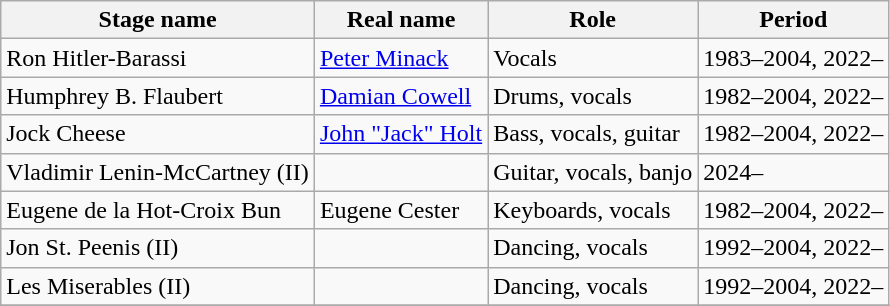<table class="wikitable">
<tr>
<th>Stage name</th>
<th>Real name</th>
<th>Role</th>
<th>Period</th>
</tr>
<tr>
<td>Ron Hitler-Barassi</td>
<td><a href='#'>Peter Minack</a></td>
<td>Vocals</td>
<td>1983–2004, 2022–</td>
</tr>
<tr>
<td>Humphrey B. Flaubert</td>
<td><a href='#'>Damian Cowell</a></td>
<td>Drums, vocals</td>
<td>1982–2004, 2022–</td>
</tr>
<tr>
<td>Jock Cheese</td>
<td><a href='#'>John "Jack" Holt</a></td>
<td>Bass, vocals, guitar</td>
<td>1982–2004, 2022–</td>
</tr>
<tr>
<td>Vladimir Lenin-McCartney (II)</td>
<td></td>
<td>Guitar, vocals, banjo</td>
<td>2024–</td>
</tr>
<tr>
<td>Eugene de la Hot-Croix Bun</td>
<td>Eugene Cester</td>
<td>Keyboards, vocals</td>
<td>1982–2004, 2022–</td>
</tr>
<tr>
<td>Jon St. Peenis (II)</td>
<td></td>
<td>Dancing, vocals</td>
<td>1992–2004, 2022–</td>
</tr>
<tr>
<td>Les Miserables (II)</td>
<td></td>
<td>Dancing, vocals</td>
<td>1992–2004, 2022–</td>
</tr>
<tr>
</tr>
</table>
